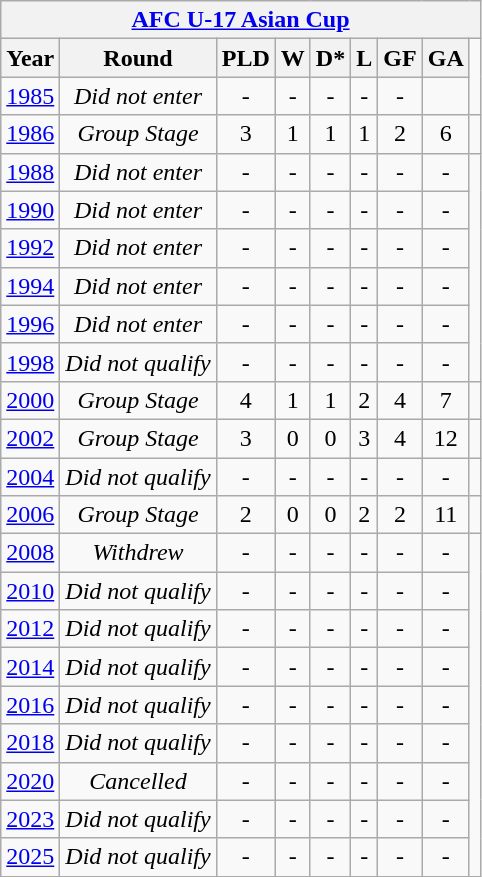<table class="wikitable" style="text-align: center;font-size:100%;">
<tr>
<th colspan=9><a href='#'>AFC U-17 Asian Cup</a></th>
</tr>
<tr>
<th>Year</th>
<th>Round</th>
<th>PLD</th>
<th>W</th>
<th>D*</th>
<th>L</th>
<th>GF</th>
<th>GA</th>
</tr>
<tr>
<td> <a href='#'>1985</a></td>
<td><em>Did not enter</em></td>
<td>-</td>
<td>-</td>
<td>-</td>
<td>-</td>
<td>-</td>
<td></td>
</tr>
<tr>
<td> <a href='#'>1986</a></td>
<td><em>Group Stage</em></td>
<td>3</td>
<td>1</td>
<td>1</td>
<td>1</td>
<td>2</td>
<td>6</td>
<td></td>
</tr>
<tr>
<td> <a href='#'>1988</a></td>
<td><em>Did not enter</em></td>
<td>-</td>
<td>-</td>
<td>-</td>
<td>-</td>
<td>-</td>
<td>-</td>
</tr>
<tr>
<td> <a href='#'>1990</a></td>
<td><em>Did not enter</em></td>
<td>-</td>
<td>-</td>
<td>-</td>
<td>-</td>
<td>-</td>
<td>-</td>
</tr>
<tr>
<td> <a href='#'>1992</a></td>
<td><em>Did not enter</em></td>
<td>-</td>
<td>-</td>
<td>-</td>
<td>-</td>
<td>-</td>
<td>-</td>
</tr>
<tr>
<td> <a href='#'>1994</a></td>
<td><em>Did not enter</em></td>
<td>-</td>
<td>-</td>
<td>-</td>
<td>-</td>
<td>-</td>
<td>-</td>
</tr>
<tr>
<td> <a href='#'>1996</a></td>
<td><em>Did not enter</em></td>
<td>-</td>
<td>-</td>
<td>-</td>
<td>-</td>
<td>-</td>
<td>-</td>
</tr>
<tr>
<td> <a href='#'>1998</a></td>
<td><em>Did not qualify</em></td>
<td>-</td>
<td>-</td>
<td>-</td>
<td>-</td>
<td>-</td>
<td>-</td>
</tr>
<tr>
<td> <a href='#'>2000</a></td>
<td><em>Group Stage</em></td>
<td>4</td>
<td>1</td>
<td>1</td>
<td>2</td>
<td>4</td>
<td>7</td>
<td></td>
</tr>
<tr>
<td> <a href='#'>2002</a></td>
<td><em>Group Stage</em></td>
<td>3</td>
<td>0</td>
<td>0</td>
<td>3</td>
<td>4</td>
<td>12</td>
<td></td>
</tr>
<tr>
<td> <a href='#'>2004</a></td>
<td><em>Did not qualify</em></td>
<td>-</td>
<td>-</td>
<td>-</td>
<td>-</td>
<td>-</td>
<td>-</td>
</tr>
<tr>
<td> <a href='#'>2006</a></td>
<td><em>Group Stage</em></td>
<td>2</td>
<td>0</td>
<td>0</td>
<td>2</td>
<td>2</td>
<td>11</td>
<td></td>
</tr>
<tr>
<td> <a href='#'>2008</a></td>
<td><em>Withdrew</em></td>
<td>-</td>
<td>-</td>
<td>-</td>
<td>-</td>
<td>-</td>
<td>-</td>
</tr>
<tr>
<td> <a href='#'>2010</a></td>
<td><em>Did not qualify</em></td>
<td>-</td>
<td>-</td>
<td>-</td>
<td>-</td>
<td>-</td>
<td>-</td>
</tr>
<tr>
<td> <a href='#'>2012</a></td>
<td><em>Did not qualify</em></td>
<td>-</td>
<td>-</td>
<td>-</td>
<td>-</td>
<td>-</td>
<td>-</td>
</tr>
<tr>
<td> <a href='#'>2014</a></td>
<td><em>Did not qualify</em></td>
<td>-</td>
<td>-</td>
<td>-</td>
<td>-</td>
<td>-</td>
<td>-</td>
</tr>
<tr>
<td> <a href='#'>2016</a></td>
<td><em>Did not qualify</em></td>
<td>-</td>
<td>-</td>
<td>-</td>
<td>-</td>
<td>-</td>
<td>-</td>
</tr>
<tr>
<td> <a href='#'>2018</a></td>
<td><em>Did not qualify</em></td>
<td>-</td>
<td>-</td>
<td>-</td>
<td>-</td>
<td>-</td>
<td>-</td>
</tr>
<tr>
<td> <a href='#'>2020</a></td>
<td><em>Cancelled</em></td>
<td>-</td>
<td>-</td>
<td>-</td>
<td>-</td>
<td>-</td>
<td>-</td>
</tr>
<tr>
<td> <a href='#'>2023</a></td>
<td><em>Did not qualify</em></td>
<td>-</td>
<td>-</td>
<td>-</td>
<td>-</td>
<td>-</td>
<td>-</td>
</tr>
<tr>
<td> <a href='#'>2025</a></td>
<td><em>Did not qualify</em></td>
<td>-</td>
<td>-</td>
<td>-</td>
<td>-</td>
<td>-</td>
<td>-</td>
</tr>
<tr>
</tr>
</table>
